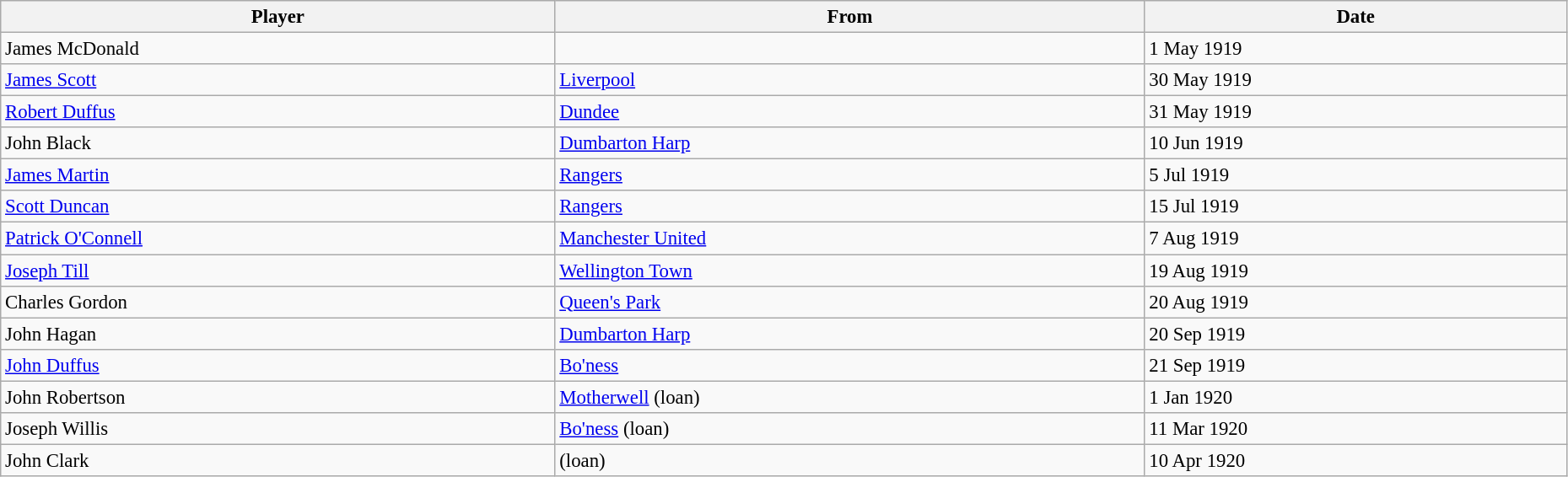<table class="wikitable" style="text-align:center; font-size:95%;width:98%; text-align:left">
<tr>
<th>Player</th>
<th>From</th>
<th>Date</th>
</tr>
<tr>
<td> James McDonald</td>
<td></td>
<td>1 May 1919</td>
</tr>
<tr>
<td> <a href='#'>James Scott</a></td>
<td> <a href='#'>Liverpool</a></td>
<td>30 May 1919</td>
</tr>
<tr>
<td> <a href='#'>Robert Duffus</a></td>
<td> <a href='#'>Dundee</a></td>
<td>31 May 1919</td>
</tr>
<tr>
<td> John Black</td>
<td> <a href='#'>Dumbarton Harp</a></td>
<td>10 Jun 1919</td>
</tr>
<tr>
<td> <a href='#'>James Martin</a></td>
<td> <a href='#'>Rangers</a></td>
<td>5 Jul 1919</td>
</tr>
<tr>
<td> <a href='#'>Scott Duncan</a></td>
<td> <a href='#'>Rangers</a></td>
<td>15 Jul 1919</td>
</tr>
<tr>
<td> <a href='#'>Patrick O'Connell</a></td>
<td> <a href='#'>Manchester United</a></td>
<td>7 Aug 1919</td>
</tr>
<tr>
<td> <a href='#'>Joseph Till</a></td>
<td> <a href='#'>Wellington Town</a></td>
<td>19 Aug 1919</td>
</tr>
<tr>
<td> Charles Gordon</td>
<td> <a href='#'>Queen's Park</a></td>
<td>20 Aug 1919</td>
</tr>
<tr>
<td> John Hagan</td>
<td> <a href='#'>Dumbarton Harp</a></td>
<td>20 Sep 1919</td>
</tr>
<tr>
<td> <a href='#'>John Duffus</a></td>
<td> <a href='#'>Bo'ness</a></td>
<td>21 Sep 1919</td>
</tr>
<tr>
<td> John Robertson</td>
<td> <a href='#'>Motherwell</a> (loan)</td>
<td>1 Jan 1920</td>
</tr>
<tr>
<td> Joseph Willis</td>
<td> <a href='#'>Bo'ness</a> (loan)</td>
<td>11 Mar 1920</td>
</tr>
<tr>
<td> John Clark</td>
<td>  (loan)</td>
<td>10 Apr 1920</td>
</tr>
</table>
